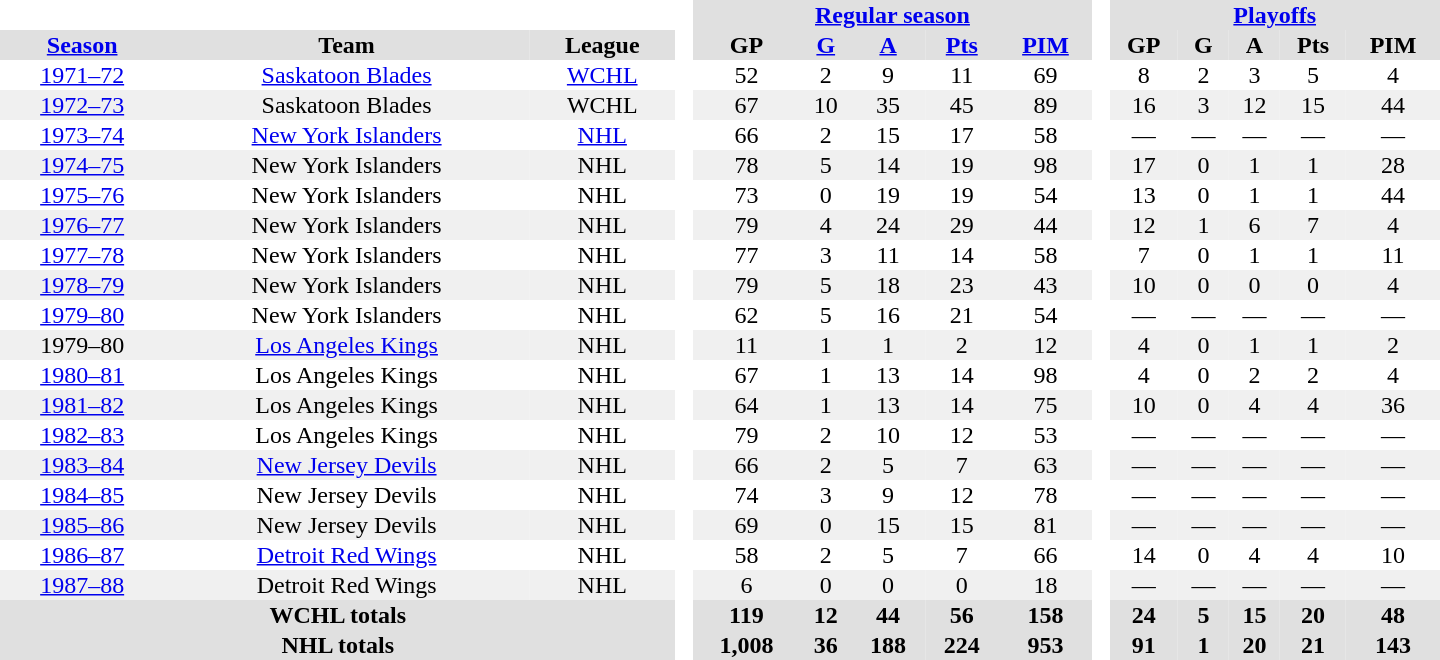<table border="0" cellpadding="1" cellspacing="0" style="text-align:center; width:60em">
<tr bgcolor="#e0e0e0">
<th colspan="3" bgcolor="#ffffff"> </th>
<th rowspan="99" bgcolor="#ffffff"> </th>
<th colspan="5"><a href='#'>Regular season</a></th>
<th rowspan="99" bgcolor="#ffffff"> </th>
<th colspan="5"><a href='#'>Playoffs</a></th>
</tr>
<tr bgcolor="#e0e0e0">
<th><a href='#'>Season</a></th>
<th>Team</th>
<th>League</th>
<th>GP</th>
<th><a href='#'>G</a></th>
<th><a href='#'>A</a></th>
<th><a href='#'>Pts</a></th>
<th><a href='#'>PIM</a></th>
<th>GP</th>
<th>G</th>
<th>A</th>
<th>Pts</th>
<th>PIM</th>
</tr>
<tr>
<td><a href='#'>1971–72</a></td>
<td><a href='#'>Saskatoon Blades</a></td>
<td><a href='#'>WCHL</a></td>
<td>52</td>
<td>2</td>
<td>9</td>
<td>11</td>
<td>69</td>
<td>8</td>
<td>2</td>
<td>3</td>
<td>5</td>
<td>4</td>
</tr>
<tr bgcolor="#f0f0f0">
<td><a href='#'>1972–73</a></td>
<td>Saskatoon Blades</td>
<td>WCHL</td>
<td>67</td>
<td>10</td>
<td>35</td>
<td>45</td>
<td>89</td>
<td>16</td>
<td>3</td>
<td>12</td>
<td>15</td>
<td>44</td>
</tr>
<tr>
<td><a href='#'>1973–74</a></td>
<td><a href='#'>New York Islanders</a></td>
<td><a href='#'>NHL</a></td>
<td>66</td>
<td>2</td>
<td>15</td>
<td>17</td>
<td>58</td>
<td>—</td>
<td>—</td>
<td>—</td>
<td>—</td>
<td>—</td>
</tr>
<tr bgcolor="#f0f0f0">
<td><a href='#'>1974–75</a></td>
<td>New York Islanders</td>
<td>NHL</td>
<td>78</td>
<td>5</td>
<td>14</td>
<td>19</td>
<td>98</td>
<td>17</td>
<td>0</td>
<td>1</td>
<td>1</td>
<td>28</td>
</tr>
<tr>
<td><a href='#'>1975–76</a></td>
<td>New York Islanders</td>
<td>NHL</td>
<td>73</td>
<td>0</td>
<td>19</td>
<td>19</td>
<td>54</td>
<td>13</td>
<td>0</td>
<td>1</td>
<td>1</td>
<td>44</td>
</tr>
<tr bgcolor="#f0f0f0">
<td><a href='#'>1976–77</a></td>
<td>New York Islanders</td>
<td>NHL</td>
<td>79</td>
<td>4</td>
<td>24</td>
<td>29</td>
<td>44</td>
<td>12</td>
<td>1</td>
<td>6</td>
<td>7</td>
<td>4</td>
</tr>
<tr>
<td><a href='#'>1977–78</a></td>
<td>New York Islanders</td>
<td>NHL</td>
<td>77</td>
<td>3</td>
<td>11</td>
<td>14</td>
<td>58</td>
<td>7</td>
<td>0</td>
<td>1</td>
<td>1</td>
<td>11</td>
</tr>
<tr bgcolor="#f0f0f0">
<td><a href='#'>1978–79</a></td>
<td>New York Islanders</td>
<td>NHL</td>
<td>79</td>
<td>5</td>
<td>18</td>
<td>23</td>
<td>43</td>
<td>10</td>
<td>0</td>
<td>0</td>
<td>0</td>
<td>4</td>
</tr>
<tr>
<td><a href='#'>1979–80</a></td>
<td>New York Islanders</td>
<td>NHL</td>
<td>62</td>
<td>5</td>
<td>16</td>
<td>21</td>
<td>54</td>
<td>—</td>
<td>—</td>
<td>—</td>
<td>—</td>
<td>—</td>
</tr>
<tr bgcolor="#f0f0f0">
<td>1979–80</td>
<td><a href='#'>Los Angeles Kings</a></td>
<td>NHL</td>
<td>11</td>
<td>1</td>
<td>1</td>
<td>2</td>
<td>12</td>
<td>4</td>
<td>0</td>
<td>1</td>
<td>1</td>
<td>2</td>
</tr>
<tr>
<td><a href='#'>1980–81</a></td>
<td>Los Angeles Kings</td>
<td>NHL</td>
<td>67</td>
<td>1</td>
<td>13</td>
<td>14</td>
<td>98</td>
<td>4</td>
<td>0</td>
<td>2</td>
<td>2</td>
<td>4</td>
</tr>
<tr bgcolor="#f0f0f0">
<td><a href='#'>1981–82</a></td>
<td>Los Angeles Kings</td>
<td>NHL</td>
<td>64</td>
<td>1</td>
<td>13</td>
<td>14</td>
<td>75</td>
<td>10</td>
<td>0</td>
<td>4</td>
<td>4</td>
<td>36</td>
</tr>
<tr>
<td><a href='#'>1982–83</a></td>
<td>Los Angeles Kings</td>
<td>NHL</td>
<td>79</td>
<td>2</td>
<td>10</td>
<td>12</td>
<td>53</td>
<td>—</td>
<td>—</td>
<td>—</td>
<td>—</td>
<td>—</td>
</tr>
<tr bgcolor="#f0f0f0">
<td><a href='#'>1983–84</a></td>
<td><a href='#'>New Jersey Devils</a></td>
<td>NHL</td>
<td>66</td>
<td>2</td>
<td>5</td>
<td>7</td>
<td>63</td>
<td>—</td>
<td>—</td>
<td>—</td>
<td>—</td>
<td>—</td>
</tr>
<tr>
<td><a href='#'>1984–85</a></td>
<td>New Jersey Devils</td>
<td>NHL</td>
<td>74</td>
<td>3</td>
<td>9</td>
<td>12</td>
<td>78</td>
<td>—</td>
<td>—</td>
<td>—</td>
<td>—</td>
<td>—</td>
</tr>
<tr bgcolor="#f0f0f0">
<td><a href='#'>1985–86</a></td>
<td>New Jersey Devils</td>
<td>NHL</td>
<td>69</td>
<td>0</td>
<td>15</td>
<td>15</td>
<td>81</td>
<td>—</td>
<td>—</td>
<td>—</td>
<td>—</td>
<td>—</td>
</tr>
<tr>
<td><a href='#'>1986–87</a></td>
<td><a href='#'>Detroit Red Wings</a></td>
<td>NHL</td>
<td>58</td>
<td>2</td>
<td>5</td>
<td>7</td>
<td>66</td>
<td>14</td>
<td>0</td>
<td>4</td>
<td>4</td>
<td>10</td>
</tr>
<tr bgcolor="#f0f0f0">
<td><a href='#'>1987–88</a></td>
<td>Detroit Red Wings</td>
<td>NHL</td>
<td>6</td>
<td>0</td>
<td>0</td>
<td>0</td>
<td>18</td>
<td>—</td>
<td>—</td>
<td>—</td>
<td>—</td>
<td>—</td>
</tr>
<tr bgcolor="#e0e0e0">
<th colspan="3">WCHL totals</th>
<th>119</th>
<th>12</th>
<th>44</th>
<th>56</th>
<th>158</th>
<th>24</th>
<th>5</th>
<th>15</th>
<th>20</th>
<th>48</th>
</tr>
<tr bgcolor="#e0e0e0">
<th colspan="3">NHL totals</th>
<th>1,008</th>
<th>36</th>
<th>188</th>
<th>224</th>
<th>953</th>
<th>91</th>
<th>1</th>
<th>20</th>
<th>21</th>
<th>143</th>
</tr>
</table>
